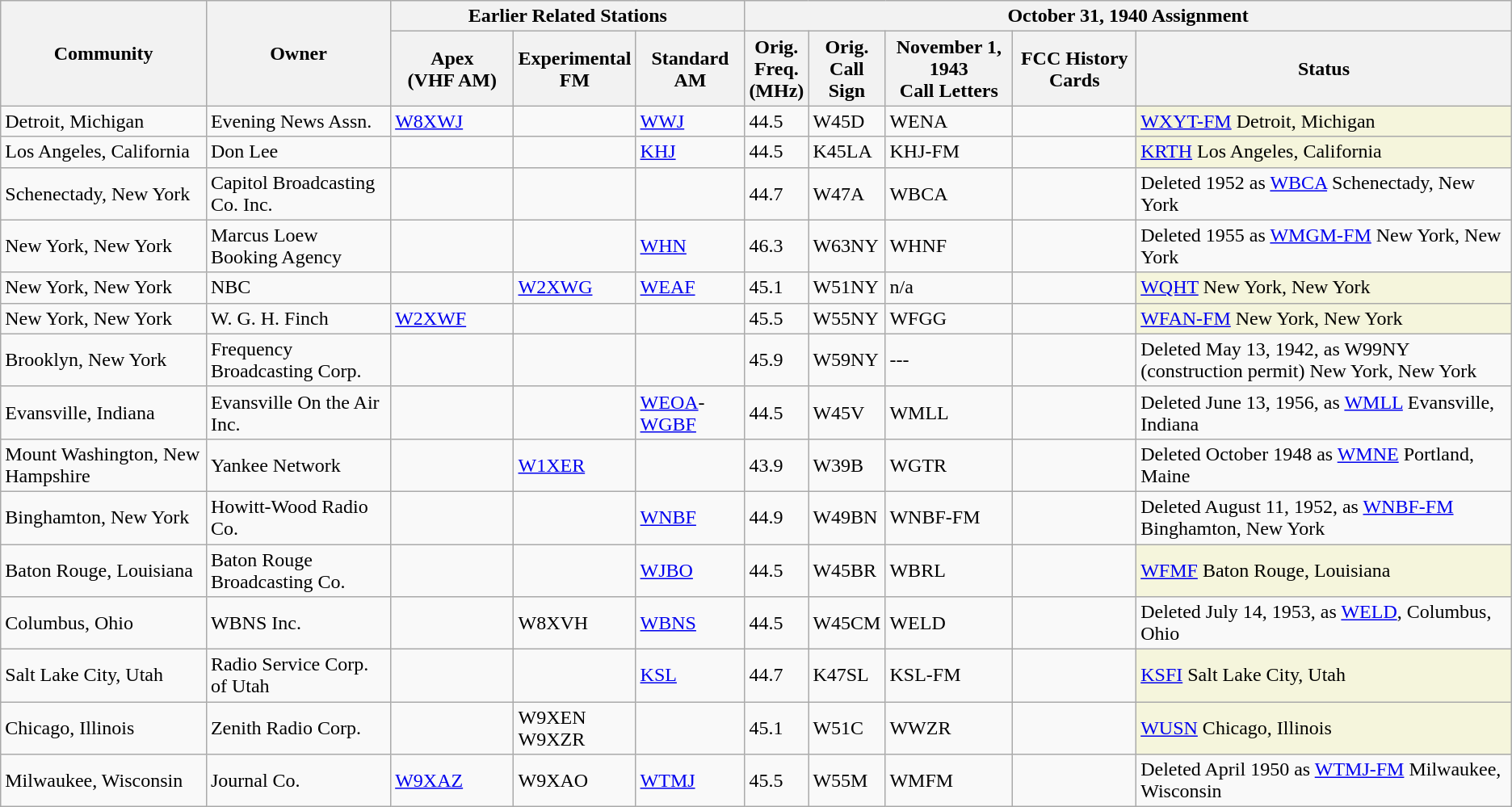<table class="wikitable sortable">
<tr>
<th rowspan="2">Community</th>
<th rowspan="2">Owner</th>
<th colspan="3">Earlier Related Stations</th>
<th colspan="5">October 31, 1940 Assignment</th>
</tr>
<tr>
<th>Apex (VHF AM)</th>
<th>Experimental<br>FM</th>
<th>Standard<br>AM</th>
<th rowspan="1">Orig.<br>Freq.<br>(MHz)</th>
<th rowspan="1">Orig.<br>Call<br>Sign</th>
<th rowspan="1">November 1, 1943<br>Call Letters</th>
<th rowspan="1">FCC History Cards</th>
<th rowspan="1">Status</th>
</tr>
<tr>
<td>Detroit, Michigan</td>
<td>Evening News Assn.</td>
<td><a href='#'>W8XWJ</a></td>
<td></td>
<td><a href='#'>WWJ</a></td>
<td>44.5</td>
<td>W45D</td>
<td>WENA</td>
<td></td>
<td style="background: beige;"><a href='#'>WXYT-FM</a> Detroit, Michigan</td>
</tr>
<tr>
<td>Los Angeles, California</td>
<td>Don Lee</td>
<td></td>
<td></td>
<td><a href='#'>KHJ</a></td>
<td>44.5</td>
<td>K45LA</td>
<td>KHJ-FM</td>
<td></td>
<td style="background: beige;"><a href='#'>KRTH</a> Los Angeles, California</td>
</tr>
<tr>
<td>Schenectady, New York</td>
<td>Capitol Broadcasting Co. Inc.</td>
<td></td>
<td></td>
<td></td>
<td>44.7</td>
<td>W47A</td>
<td>WBCA</td>
<td></td>
<td>Deleted 1952 as <a href='#'>WBCA</a> Schenectady, New York</td>
</tr>
<tr>
<td>New York, New York</td>
<td>Marcus Loew Booking Agency</td>
<td></td>
<td></td>
<td><a href='#'>WHN</a></td>
<td>46.3</td>
<td>W63NY</td>
<td>WHNF</td>
<td></td>
<td>Deleted 1955 as <a href='#'>WMGM-FM</a> New York, New York</td>
</tr>
<tr>
<td>New York, New York</td>
<td>NBC</td>
<td></td>
<td><a href='#'>W2XWG</a></td>
<td><a href='#'>WEAF</a></td>
<td>45.1</td>
<td>W51NY</td>
<td>n/a</td>
<td></td>
<td style="background: beige;"><a href='#'>WQHT</a> New York, New York</td>
</tr>
<tr>
<td>New York, New York</td>
<td>W. G. H. Finch</td>
<td><a href='#'>W2XWF</a></td>
<td></td>
<td></td>
<td>45.5</td>
<td>W55NY</td>
<td>WFGG</td>
<td></td>
<td style="background: beige;"><a href='#'>WFAN-FM</a> New York, New York</td>
</tr>
<tr>
<td>Brooklyn, New York</td>
<td>Frequency Broadcasting Corp.</td>
<td></td>
<td></td>
<td></td>
<td>45.9</td>
<td>W59NY</td>
<td>---</td>
<td></td>
<td>Deleted May 13, 1942, as W99NY (construction permit) New York, New York</td>
</tr>
<tr>
<td>Evansville, Indiana</td>
<td>Evansville On the Air Inc.</td>
<td></td>
<td></td>
<td><a href='#'>WEOA</a>-<a href='#'>WGBF</a></td>
<td>44.5</td>
<td>W45V</td>
<td>WMLL</td>
<td></td>
<td>Deleted June 13, 1956, as <a href='#'>WMLL</a> Evansville, Indiana</td>
</tr>
<tr>
<td>Mount Washington, New Hampshire</td>
<td>Yankee Network</td>
<td></td>
<td><a href='#'>W1XER</a></td>
<td></td>
<td>43.9</td>
<td>W39B</td>
<td>WGTR</td>
<td></td>
<td>Deleted October 1948 as <a href='#'>WMNE</a> Portland, Maine</td>
</tr>
<tr>
<td>Binghamton, New York</td>
<td>Howitt-Wood Radio Co.</td>
<td></td>
<td></td>
<td><a href='#'>WNBF</a></td>
<td>44.9</td>
<td>W49BN</td>
<td>WNBF-FM</td>
<td></td>
<td>Deleted August 11, 1952, as <a href='#'>WNBF-FM</a> Binghamton, New York</td>
</tr>
<tr>
<td>Baton Rouge, Louisiana</td>
<td>Baton Rouge Broadcasting Co.</td>
<td></td>
<td></td>
<td><a href='#'>WJBO</a></td>
<td>44.5</td>
<td>W45BR</td>
<td>WBRL</td>
<td></td>
<td style="background: beige;"><a href='#'>WFMF</a> Baton Rouge, Louisiana</td>
</tr>
<tr>
<td>Columbus, Ohio</td>
<td>WBNS Inc.</td>
<td></td>
<td>W8XVH</td>
<td><a href='#'>WBNS</a></td>
<td>44.5</td>
<td>W45CM</td>
<td>WELD</td>
<td></td>
<td>Deleted July 14, 1953, as <a href='#'>WELD</a>, Columbus, Ohio</td>
</tr>
<tr>
<td>Salt Lake City, Utah</td>
<td>Radio Service Corp. of Utah</td>
<td></td>
<td></td>
<td><a href='#'>KSL</a></td>
<td>44.7</td>
<td>K47SL</td>
<td>KSL-FM</td>
<td></td>
<td style="background: beige;"><a href='#'>KSFI</a> Salt Lake City, Utah</td>
</tr>
<tr>
<td>Chicago, Illinois</td>
<td>Zenith Radio Corp.</td>
<td></td>
<td>W9XEN<br>W9XZR</td>
<td></td>
<td>45.1</td>
<td>W51C</td>
<td>WWZR</td>
<td></td>
<td style="background: beige;"><a href='#'>WUSN</a> Chicago, Illinois</td>
</tr>
<tr>
<td>Milwaukee, Wisconsin</td>
<td>Journal Co.</td>
<td><a href='#'>W9XAZ</a></td>
<td>W9XAO</td>
<td><a href='#'>WTMJ</a></td>
<td>45.5</td>
<td>W55M</td>
<td>WMFM</td>
<td></td>
<td>Deleted April 1950 as <a href='#'>WTMJ-FM</a> Milwaukee, Wisconsin</td>
</tr>
</table>
